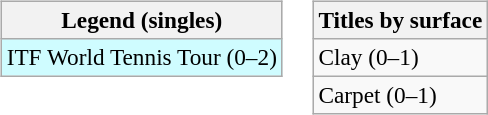<table>
<tr valign=top>
<td><br><table class=wikitable style=font-size:97%>
<tr>
<th>Legend (singles)</th>
</tr>
<tr bgcolor=#cffcff>
<td>ITF World Tennis Tour (0–2)</td>
</tr>
</table>
</td>
<td><br><table class=wikitable style=font-size:97%>
<tr>
<th>Titles by surface</th>
</tr>
<tr>
<td>Clay (0–1)</td>
</tr>
<tr>
<td>Carpet (0–1)</td>
</tr>
</table>
</td>
</tr>
</table>
